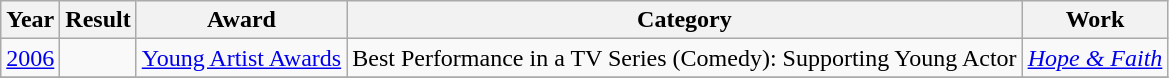<table class="wikitable">
<tr>
<th>Year</th>
<th>Result</th>
<th>Award</th>
<th>Category</th>
<th>Work</th>
</tr>
<tr>
<td><a href='#'>2006</a></td>
<td></td>
<td><a href='#'>Young Artist Awards</a></td>
<td>Best Performance in a TV Series (Comedy): Supporting Young Actor</td>
<td><em><a href='#'>Hope & Faith</a></em></td>
</tr>
<tr>
</tr>
</table>
